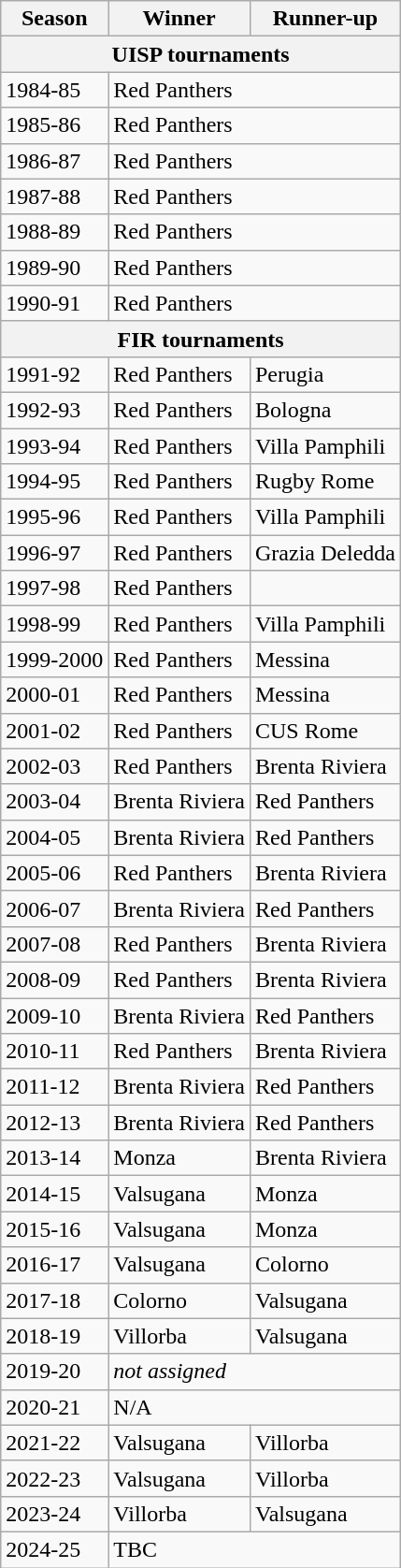<table class="wikitable">
<tr>
<th>Season</th>
<th>Winner</th>
<th>Runner-up</th>
</tr>
<tr>
<th colspan="3">UISP tournaments</th>
</tr>
<tr>
<td>1984-85</td>
<td colspan="2">Red Panthers</td>
</tr>
<tr>
<td>1985-86</td>
<td colspan="2">Red Panthers</td>
</tr>
<tr>
<td>1986-87</td>
<td colspan="2">Red Panthers</td>
</tr>
<tr>
<td>1987-88</td>
<td colspan="2">Red Panthers</td>
</tr>
<tr>
<td>1988-89</td>
<td colspan="2">Red Panthers</td>
</tr>
<tr>
<td>1989-90</td>
<td colspan="2">Red Panthers</td>
</tr>
<tr>
<td>1990-91</td>
<td colspan="2">Red Panthers</td>
</tr>
<tr>
<th colspan="3">FIR tournaments</th>
</tr>
<tr>
<td>1991-92</td>
<td>Red Panthers</td>
<td>Perugia</td>
</tr>
<tr>
<td>1992-93</td>
<td>Red Panthers</td>
<td>Bologna</td>
</tr>
<tr>
<td>1993-94</td>
<td>Red Panthers</td>
<td>Villa Pamphili</td>
</tr>
<tr>
<td>1994-95</td>
<td>Red Panthers</td>
<td>Rugby Rome</td>
</tr>
<tr>
<td>1995-96</td>
<td>Red Panthers</td>
<td>Villa Pamphili</td>
</tr>
<tr>
<td>1996-97</td>
<td>Red Panthers</td>
<td>Grazia Deledda</td>
</tr>
<tr>
<td>1997-98</td>
<td>Red Panthers</td>
<td></td>
</tr>
<tr>
<td>1998-99</td>
<td>Red Panthers</td>
<td>Villa Pamphili</td>
</tr>
<tr>
<td>1999-2000</td>
<td>Red Panthers</td>
<td>Messina</td>
</tr>
<tr>
<td>2000-01</td>
<td>Red Panthers</td>
<td>Messina</td>
</tr>
<tr>
<td>2001-02</td>
<td>Red Panthers</td>
<td>CUS Rome</td>
</tr>
<tr>
<td>2002-03</td>
<td>Red Panthers</td>
<td>Brenta Riviera</td>
</tr>
<tr>
<td>2003-04</td>
<td>Brenta Riviera</td>
<td>Red Panthers</td>
</tr>
<tr>
<td>2004-05</td>
<td>Brenta Riviera</td>
<td>Red Panthers</td>
</tr>
<tr>
<td>2005-06</td>
<td>Red Panthers</td>
<td>Brenta Riviera</td>
</tr>
<tr>
<td>2006-07</td>
<td>Brenta Riviera</td>
<td>Red Panthers</td>
</tr>
<tr>
<td>2007-08</td>
<td>Red Panthers</td>
<td>Brenta Riviera</td>
</tr>
<tr>
<td>2008-09</td>
<td>Red Panthers</td>
<td>Brenta Riviera</td>
</tr>
<tr>
<td>2009-10</td>
<td>Brenta Riviera</td>
<td>Red Panthers</td>
</tr>
<tr>
<td>2010-11</td>
<td>Red Panthers</td>
<td>Brenta Riviera</td>
</tr>
<tr>
<td>2011-12</td>
<td>Brenta Riviera</td>
<td>Red Panthers</td>
</tr>
<tr>
<td>2012-13</td>
<td>Brenta Riviera</td>
<td>Red Panthers</td>
</tr>
<tr>
<td>2013-14</td>
<td>Monza</td>
<td>Brenta Riviera</td>
</tr>
<tr>
<td>2014-15</td>
<td>Valsugana</td>
<td>Monza</td>
</tr>
<tr>
<td>2015-16</td>
<td>Valsugana</td>
<td>Monza</td>
</tr>
<tr>
<td>2016-17</td>
<td>Valsugana</td>
<td>Colorno</td>
</tr>
<tr>
<td>2017-18</td>
<td>Colorno</td>
<td>Valsugana</td>
</tr>
<tr>
<td>2018-19</td>
<td>Villorba</td>
<td>Valsugana</td>
</tr>
<tr>
<td>2019-20</td>
<td colspan="2"><em>not assigned</em></td>
</tr>
<tr>
<td>2020-21</td>
<td colspan="2">N/A</td>
</tr>
<tr>
<td>2021-22</td>
<td>Valsugana</td>
<td>Villorba</td>
</tr>
<tr>
<td>2022-23</td>
<td>Valsugana</td>
<td>Villorba</td>
</tr>
<tr>
<td>2023-24</td>
<td>Villorba</td>
<td>Valsugana</td>
</tr>
<tr>
<td>2024-25</td>
<td colspan="2">TBC</td>
</tr>
</table>
